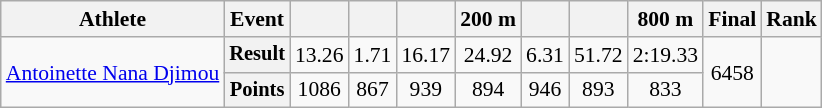<table class="wikitable" style="font-size:90%;">
<tr>
<th>Athlete</th>
<th>Event</th>
<th></th>
<th></th>
<th></th>
<th>200 m</th>
<th></th>
<th></th>
<th>800 m</th>
<th>Final</th>
<th>Rank</th>
</tr>
<tr align=center>
<td style="text-align:left;" rowspan="2"><a href='#'>Antoinette Nana Djimou</a></td>
<th style="font-size:95%">Result</th>
<td>13.26 <strong></strong></td>
<td>1.71</td>
<td>16.17 <strong></strong></td>
<td>24.92</td>
<td>6.31 <strong></strong></td>
<td>51.72 <strong></strong></td>
<td>2:19.33 <strong></strong></td>
<td rowspan="2">6458 <strong></strong></td>
<td rowspan="2"></td>
</tr>
<tr align=center>
<th style="font-size:95%">Points</th>
<td>1086</td>
<td>867</td>
<td>939</td>
<td>894</td>
<td>946</td>
<td>893</td>
<td>833</td>
</tr>
</table>
